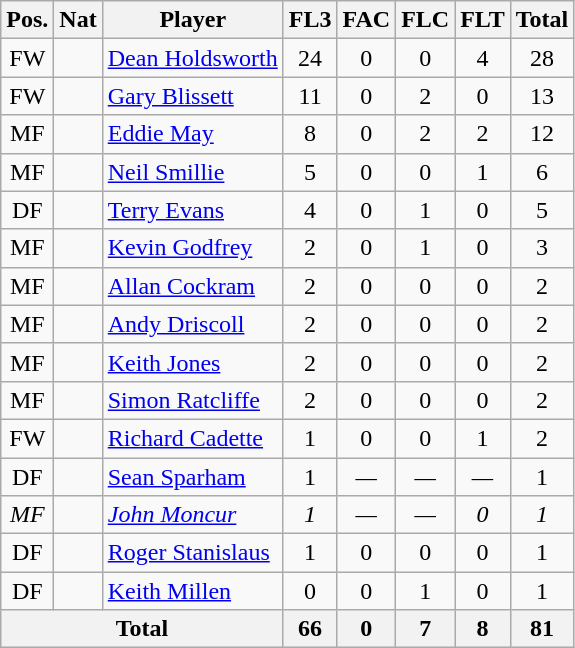<table class="wikitable"  style="text-align:center; border:1px #aaa solid;">
<tr>
<th>Pos.</th>
<th>Nat</th>
<th>Player</th>
<th>FL3</th>
<th>FAC</th>
<th>FLC</th>
<th>FLT</th>
<th>Total</th>
</tr>
<tr>
<td>FW</td>
<td></td>
<td style="text-align:left;"><a href='#'>Dean Holdsworth</a></td>
<td>24</td>
<td>0</td>
<td>0</td>
<td>4</td>
<td>28</td>
</tr>
<tr>
<td>FW</td>
<td></td>
<td style="text-align:left;"><a href='#'>Gary Blissett</a></td>
<td>11</td>
<td>0</td>
<td>2</td>
<td>0</td>
<td>13</td>
</tr>
<tr>
<td>MF</td>
<td></td>
<td style="text-align:left;"><a href='#'>Eddie May</a></td>
<td>8</td>
<td>0</td>
<td>2</td>
<td>2</td>
<td>12</td>
</tr>
<tr>
<td>MF</td>
<td></td>
<td style="text-align:left;"><a href='#'>Neil Smillie</a></td>
<td>5</td>
<td>0</td>
<td>0</td>
<td>1</td>
<td>6</td>
</tr>
<tr>
<td>DF</td>
<td></td>
<td style="text-align:left;"><a href='#'>Terry Evans</a></td>
<td>4</td>
<td>0</td>
<td>1</td>
<td>0</td>
<td>5</td>
</tr>
<tr>
<td>MF</td>
<td></td>
<td style="text-align:left;"><a href='#'>Kevin Godfrey</a></td>
<td>2</td>
<td>0</td>
<td>1</td>
<td>0</td>
<td>3</td>
</tr>
<tr>
<td>MF</td>
<td></td>
<td style="text-align:left;"><a href='#'>Allan Cockram</a></td>
<td>2</td>
<td>0</td>
<td>0</td>
<td>0</td>
<td>2</td>
</tr>
<tr>
<td>MF</td>
<td></td>
<td style="text-align:left;"><a href='#'>Andy Driscoll</a></td>
<td>2</td>
<td>0</td>
<td>0</td>
<td>0</td>
<td>2</td>
</tr>
<tr>
<td>MF</td>
<td></td>
<td style="text-align:left;"><a href='#'>Keith Jones</a></td>
<td>2</td>
<td>0</td>
<td>0</td>
<td>0</td>
<td>2</td>
</tr>
<tr>
<td>MF</td>
<td></td>
<td style="text-align:left;"><a href='#'>Simon Ratcliffe</a></td>
<td>2</td>
<td>0</td>
<td>0</td>
<td>0</td>
<td>2</td>
</tr>
<tr>
<td>FW</td>
<td></td>
<td style="text-align:left;"><a href='#'>Richard Cadette</a></td>
<td>1</td>
<td>0</td>
<td>0</td>
<td>1</td>
<td>2</td>
</tr>
<tr>
<td>DF</td>
<td></td>
<td style="text-align:left;"><a href='#'>Sean Sparham</a></td>
<td>1</td>
<td><em>—</em></td>
<td><em>—</em></td>
<td><em>—</em></td>
<td>1</td>
</tr>
<tr>
<td><em>MF</em></td>
<td><em></em></td>
<td style="text-align:left;"><em><a href='#'>John Moncur</a></em></td>
<td><em>1</em></td>
<td><em>—</em></td>
<td><em>—</em></td>
<td><em>0</em></td>
<td><em>1</em></td>
</tr>
<tr>
<td>DF</td>
<td></td>
<td style="text-align:left;"><a href='#'>Roger Stanislaus</a></td>
<td>1</td>
<td>0</td>
<td>0</td>
<td>0</td>
<td>1</td>
</tr>
<tr>
<td>DF</td>
<td></td>
<td style="text-align:left;"><a href='#'>Keith Millen</a></td>
<td>0</td>
<td>0</td>
<td>1</td>
<td>0</td>
<td>1</td>
</tr>
<tr>
<th colspan="3">Total</th>
<th>66</th>
<th>0</th>
<th>7</th>
<th>8</th>
<th>81</th>
</tr>
</table>
